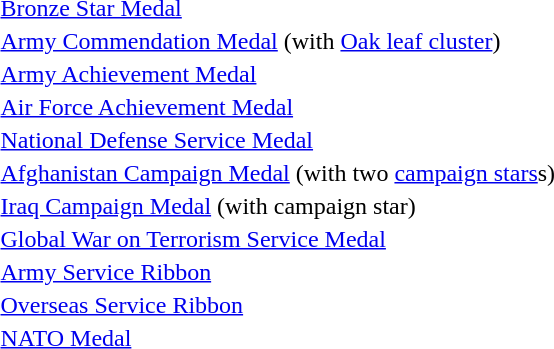<table>
<tr>
<td> <a href='#'>Bronze Star Medal</a></td>
</tr>
<tr>
<td> <a href='#'>Army Commendation Medal</a> (with <a href='#'>Oak leaf cluster</a>)</td>
</tr>
<tr>
<td> <a href='#'>Army Achievement Medal</a></td>
</tr>
<tr>
<td> <a href='#'>Air Force Achievement Medal</a></td>
</tr>
<tr>
<td> <a href='#'>National Defense Service Medal</a></td>
</tr>
<tr>
<td> <a href='#'>Afghanistan Campaign Medal</a> (with two <a href='#'>campaign stars</a>s)</td>
</tr>
<tr>
<td> <a href='#'>Iraq Campaign Medal</a> (with campaign star)</td>
</tr>
<tr>
<td> <a href='#'>Global War on Terrorism Service Medal</a></td>
</tr>
<tr>
<td> <a href='#'>Army Service Ribbon</a></td>
</tr>
<tr>
<td> <a href='#'>Overseas Service Ribbon</a></td>
</tr>
<tr>
<td> <a href='#'>NATO Medal</a></td>
</tr>
</table>
